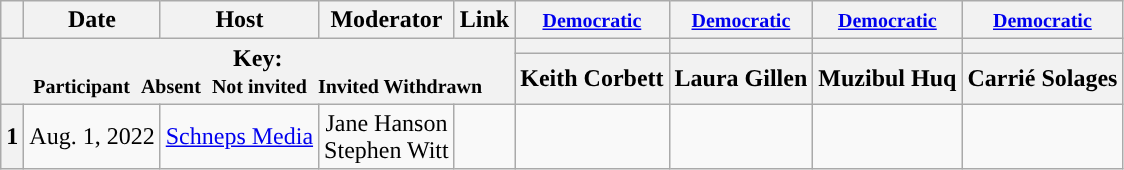<table class="wikitable" style="text-align:center;">
<tr>
<th scope="col"></th>
<th scope="col">Date</th>
<th scope="col">Host</th>
<th scope="col">Moderator</th>
<th scope="col">Link</th>
<th scope="col"><small><a href='#'>Democratic</a></small></th>
<th scope="col"><small><a href='#'>Democratic</a></small></th>
<th scope="col"><small><a href='#'>Democratic</a></small></th>
<th scope="col"><small><a href='#'>Democratic</a></small></th>
</tr>
<tr>
<th colspan="5" rowspan="2">Key:<br> <small>Participant </small>  <small>Absent </small>  <small>Not invited </small>  <small>Invited  Withdrawn</small></th>
<th scope="col" style="background:"></th>
<th scope="col" style="background:"></th>
<th scope="col" style="background:"></th>
<th scope="col" style="background:"></th>
</tr>
<tr>
<th scope="col">Keith Corbett</th>
<th scope="col">Laura Gillen</th>
<th scope="col">Muzibul Huq</th>
<th scope="col">Carrié Solages</th>
</tr>
<tr>
<th>1</th>
<td style="white-space:nowrap;">Aug. 1, 2022</td>
<td style="white-space:nowrap;"><a href='#'>Schneps Media</a></td>
<td style="white-space:nowrap;">Jane Hanson<br>Stephen Witt</td>
<td style="white-space:nowrap;"></td>
<td></td>
<td></td>
<td></td>
<td></td>
</tr>
</table>
